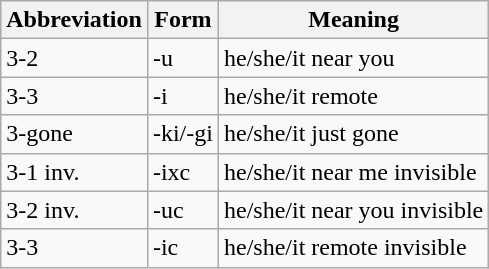<table class="wikitable">
<tr>
<th>Abbreviation</th>
<th>Form</th>
<th>Meaning</th>
</tr>
<tr>
<td>3-2</td>
<td>-u</td>
<td>he/she/it near you</td>
</tr>
<tr>
<td>3-3</td>
<td>-i</td>
<td>he/she/it remote</td>
</tr>
<tr>
<td>3-gone</td>
<td>-ki/-gi</td>
<td>he/she/it just gone</td>
</tr>
<tr>
<td>3-1 inv.</td>
<td>-ixc</td>
<td>he/she/it near me invisible</td>
</tr>
<tr>
<td>3-2 inv.</td>
<td>-uc</td>
<td>he/she/it near you invisible</td>
</tr>
<tr>
<td>3-3</td>
<td>-ic</td>
<td>he/she/it remote invisible</td>
</tr>
</table>
